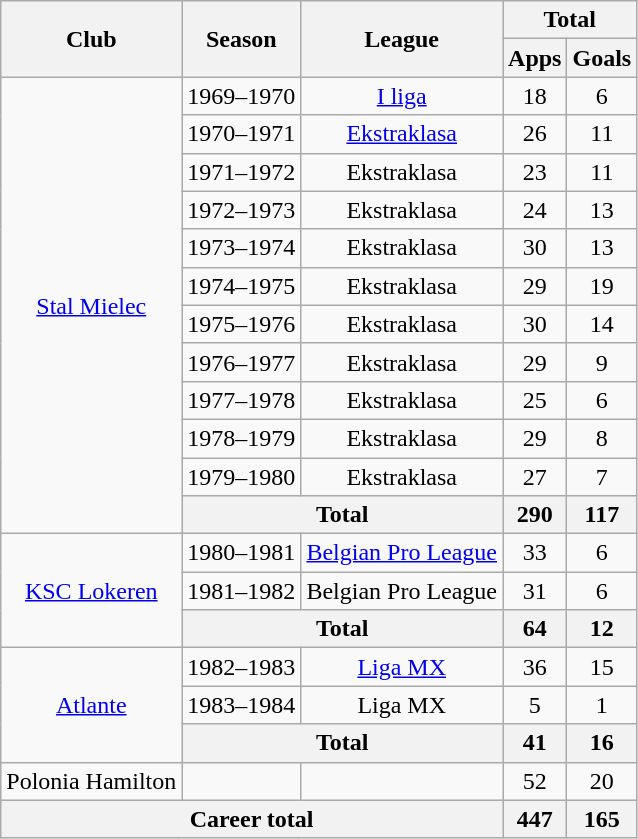<table class="wikitable" style="text-align:center">
<tr>
<th rowspan="2">Club</th>
<th rowspan="2">Season</th>
<th rowspan="2">League</th>
<th colspan="2">Total</th>
</tr>
<tr>
<th>Apps</th>
<th>Goals</th>
</tr>
<tr>
<td rowspan="12"><a href='#'>Stal Mielec</a></td>
<td>1969–1970</td>
<td><a href='#'>I liga</a></td>
<td>18</td>
<td>6</td>
</tr>
<tr>
<td>1970–1971</td>
<td><a href='#'>Ekstraklasa</a></td>
<td>26</td>
<td>11</td>
</tr>
<tr>
<td>1971–1972</td>
<td>Ekstraklasa</td>
<td>23</td>
<td>11</td>
</tr>
<tr>
<td>1972–1973</td>
<td>Ekstraklasa</td>
<td>24</td>
<td>13</td>
</tr>
<tr>
<td>1973–1974</td>
<td>Ekstraklasa</td>
<td>30</td>
<td>13</td>
</tr>
<tr>
<td>1974–1975</td>
<td>Ekstraklasa</td>
<td>29</td>
<td>19</td>
</tr>
<tr>
<td>1975–1976</td>
<td>Ekstraklasa</td>
<td>30</td>
<td>14</td>
</tr>
<tr>
<td>1976–1977</td>
<td>Ekstraklasa</td>
<td>29</td>
<td>9</td>
</tr>
<tr>
<td>1977–1978</td>
<td>Ekstraklasa</td>
<td>25</td>
<td>6</td>
</tr>
<tr>
<td>1978–1979</td>
<td>Ekstraklasa</td>
<td>29</td>
<td>8</td>
</tr>
<tr>
<td>1979–1980</td>
<td>Ekstraklasa</td>
<td>27</td>
<td>7</td>
</tr>
<tr>
<th colspan="2">Total</th>
<th>290</th>
<th>117</th>
</tr>
<tr>
<td rowspan="3"><a href='#'>KSC Lokeren</a></td>
<td>1980–1981</td>
<td><a href='#'>Belgian Pro League</a></td>
<td>33</td>
<td>6</td>
</tr>
<tr>
<td>1981–1982</td>
<td>Belgian Pro League</td>
<td>31</td>
<td>6</td>
</tr>
<tr>
<th colspan="2">Total</th>
<th>64</th>
<th>12</th>
</tr>
<tr>
<td rowspan="3"><a href='#'>Atlante</a></td>
<td>1982–1983</td>
<td><a href='#'>Liga MX</a></td>
<td>36</td>
<td>15</td>
</tr>
<tr>
<td>1983–1984</td>
<td>Liga MX</td>
<td>5</td>
<td>1</td>
</tr>
<tr>
<th colspan="2">Total</th>
<th>41</th>
<th>16</th>
</tr>
<tr>
<td>Polonia Hamilton</td>
<td></td>
<td></td>
<td>52</td>
<td>20</td>
</tr>
<tr>
<th colspan="3">Career total</th>
<th>447</th>
<th>165</th>
</tr>
</table>
